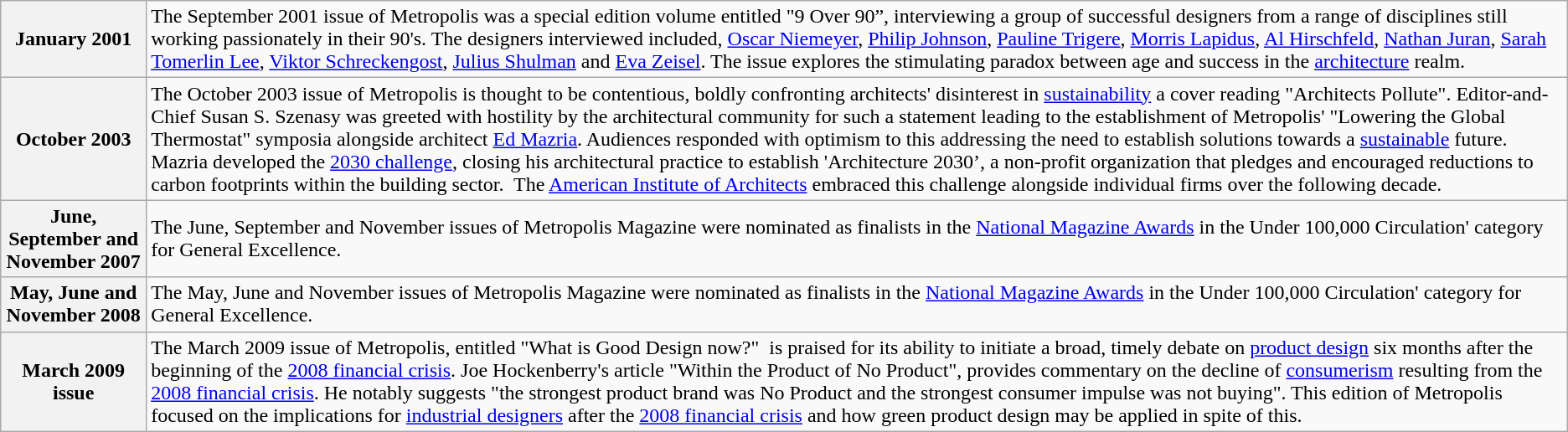<table class="wikitable mw-collapsible">
<tr>
<th>January 2001</th>
<td>The September 2001 issue of Metropolis was a special  edition volume entitled "9 Over 90”, interviewing a group of successful  designers from a range of disciplines still working passionately in their  90's. The  designers interviewed included, <a href='#'>Oscar Niemeyer</a>, <a href='#'>Philip Johnson</a>, <a href='#'>Pauline Trigere</a>, <a href='#'>Morris Lapidus</a>, <a href='#'>Al Hirschfeld</a>, <a href='#'>Nathan Juran</a>, <a href='#'>Sarah Tomerlin Lee</a>, <a href='#'>Viktor Schreckengost</a>, <a href='#'>Julius Shulman</a> and <a href='#'>Eva Zeisel</a>. The issue explores the stimulating paradox between age  and success in the <a href='#'>architecture</a> realm.</td>
</tr>
<tr>
<th>October 2003</th>
<td>The October 2003 issue of Metropolis is thought to be  contentious, boldly confronting architects' disinterest in <a href='#'>sustainability</a> a cover reading "Architects Pollute". Editor-and-Chief Susan S. Szenasy was greeted with hostility by the  architectural community for such a statement leading to the establishment of  Metropolis' "Lowering the Global Thermostat" symposia alongside architect <a href='#'>Ed Mazria</a>. Audiences responded with optimism to this  addressing the need to establish solutions towards a <a href='#'>sustainable</a> future. Mazria  developed the <a href='#'>2030 challenge</a>, closing his architectural  practice to establish 'Architecture 2030’, a non-profit organization that  pledges and encouraged reductions to carbon footprints within the building  sector.  The <a href='#'>American Institute of Architects</a> embraced this challenge alongside  individual firms over the following decade.</td>
</tr>
<tr>
<th>June, September and November 2007</th>
<td>The June, September and November issues of Metropolis  Magazine were nominated as finalists in the <a href='#'>National Magazine Awards</a> in the Under 100,000 Circulation'  category for General Excellence.</td>
</tr>
<tr>
<th>May, June and November 2008</th>
<td>The May, June and November issues of Metropolis Magazine  were nominated as finalists in the <a href='#'>National Magazine Awards</a> in the Under 100,000 Circulation'  category for General Excellence.</td>
</tr>
<tr>
<th>March 2009 issue</th>
<td>The March 2009 issue of Metropolis, entitled "What is Good  Design now?"  is praised for its  ability to initiate a broad, timely debate on <a href='#'>product design</a> six months after the beginning of the <a href='#'>2008 financial crisis</a>. Joe Hockenberry's article "Within the Product of No Product",  provides commentary on the decline of <a href='#'>consumerism</a> resulting from the <a href='#'>2008 financial crisis</a>. He notably suggests "the  strongest product brand was No Product and the strongest consumer impulse was  not buying". This edition of Metropolis focused on the implications for <a href='#'>industrial designers</a> after the <a href='#'>2008 financial crisis</a> and how green product design may  be applied in spite of this.</td>
</tr>
</table>
